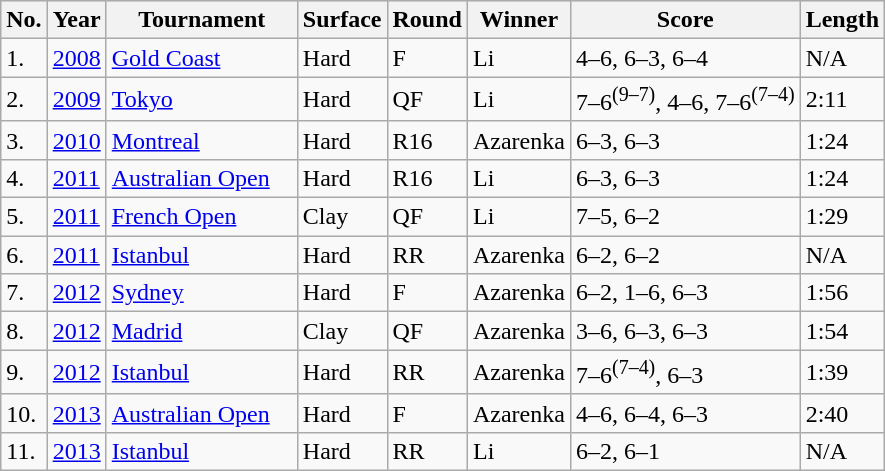<table class="sortable collapsible autocollapse sortable wikitable">
<tr style="background:#eee;">
<th>No.</th>
<th>Year</th>
<th style="width:120px;">Tournament</th>
<th>Surface</th>
<th>Round</th>
<th>Winner</th>
<th>Score</th>
<th>Length</th>
</tr>
<tr bgcolor="">
<td>1.</td>
<td><a href='#'>2008</a></td>
<td> <a href='#'>Gold Coast</a></td>
<td>Hard</td>
<td>F</td>
<td>Li</td>
<td>4–6, 6–3, 6–4</td>
<td>N/A</td>
</tr>
<tr bgcolor="">
<td>2.</td>
<td><a href='#'>2009</a></td>
<td> <a href='#'>Tokyo</a></td>
<td>Hard</td>
<td>QF</td>
<td>Li</td>
<td>7–6<sup>(9–7)</sup>, 4–6, 7–6<sup>(7–4)</sup></td>
<td>2:11</td>
</tr>
<tr bgcolor="">
<td>3.</td>
<td><a href='#'>2010</a></td>
<td> <a href='#'>Montreal</a></td>
<td>Hard</td>
<td>R16</td>
<td>Azarenka</td>
<td>6–3, 6–3</td>
<td>1:24</td>
</tr>
<tr bgcolor="">
<td>4.</td>
<td><a href='#'>2011</a></td>
<td> <a href='#'>Australian Open</a></td>
<td>Hard</td>
<td>R16</td>
<td>Li</td>
<td>6–3, 6–3</td>
<td>1:24</td>
</tr>
<tr bgcolor="">
<td>5.</td>
<td><a href='#'>2011</a></td>
<td> <a href='#'>French Open</a></td>
<td>Clay</td>
<td>QF</td>
<td>Li</td>
<td>7–5, 6–2</td>
<td>1:29</td>
</tr>
<tr bgcolor="">
<td>6.</td>
<td><a href='#'>2011</a></td>
<td> <a href='#'>Istanbul</a></td>
<td>Hard</td>
<td>RR</td>
<td>Azarenka</td>
<td>6–2, 6–2</td>
<td>N/A</td>
</tr>
<tr bgcolor="">
<td>7.</td>
<td><a href='#'>2012</a></td>
<td> <a href='#'>Sydney</a></td>
<td>Hard</td>
<td>F</td>
<td>Azarenka</td>
<td>6–2, 1–6, 6–3</td>
<td>1:56</td>
</tr>
<tr bgcolor="">
<td>8.</td>
<td><a href='#'>2012</a></td>
<td> <a href='#'>Madrid</a></td>
<td>Clay</td>
<td>QF</td>
<td>Azarenka</td>
<td>3–6, 6–3, 6–3</td>
<td>1:54</td>
</tr>
<tr bgcolor="">
<td>9.</td>
<td><a href='#'>2012</a></td>
<td> <a href='#'>Istanbul</a></td>
<td>Hard</td>
<td>RR</td>
<td>Azarenka</td>
<td>7–6<sup>(7–4)</sup>, 6–3</td>
<td>1:39</td>
</tr>
<tr bgcolor="">
<td>10.</td>
<td><a href='#'>2013</a></td>
<td> <a href='#'>Australian Open</a></td>
<td>Hard</td>
<td>F</td>
<td>Azarenka</td>
<td>4–6, 6–4, 6–3</td>
<td>2:40</td>
</tr>
<tr bgcolor="">
<td>11.</td>
<td><a href='#'>2013</a></td>
<td> <a href='#'>Istanbul</a></td>
<td>Hard</td>
<td>RR</td>
<td>Li</td>
<td>6–2, 6–1</td>
<td>N/A</td>
</tr>
</table>
